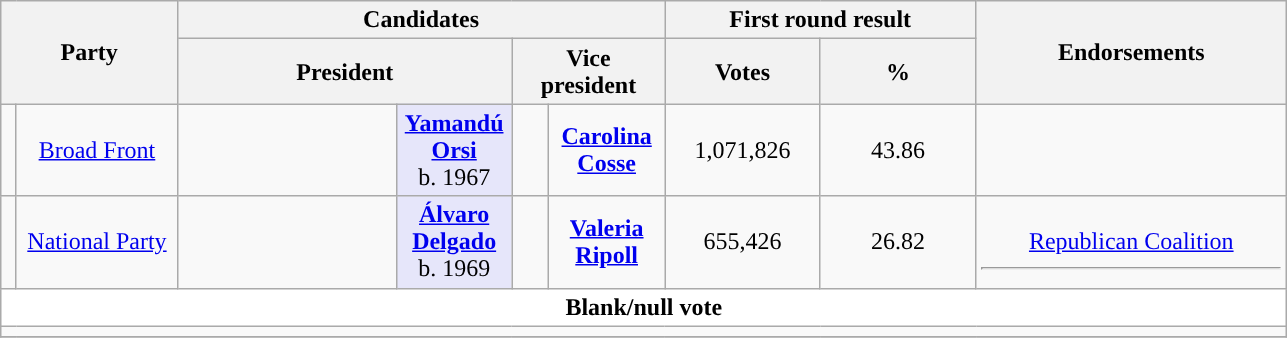<table class="wikitable" style="text-align:center; width:795;">
<tr>
<th colspan="2" rowspan="2" style="width:110px;">Party</th>
<th colspan="4" rowspan="1" style="width:310px;">Candidates</th>
<th colspan="2" rowspan="1" style="width:200px;">First round result</th>
<th colspan="1" rowspan="2" style="width:200px;">Endorsements</th>
</tr>
<tr>
<th colspan="2" style="width:190px;">President</th>
<th colspan="2" style="width:90px;">Vice president</th>
<th colspan="1" style="width:90px;">Votes</th>
<th colspan="1" style="width:90px;">%</th>
</tr>
<tr>
<td style="background:"></td>
<td> <a href='#'>Broad Front</a></td>
<td></td>
<td style="background:lavender;" data-sort-value="Yamandú Orsi"><strong><a href='#'>Yamandú Orsi</a></strong><br>b. 1967 </td>
<td></td>
<td><strong><a href='#'>Carolina Cosse</a></strong></td>
<td>1,071,826</td>
<td>43.86</td>
<td><br><br></td>
</tr>
<tr>
<td style="background:"></td>
<td style="width:100px;"> <a href='#'>National Party</a></td>
<td></td>
<td style="background:lavender; width:70px;" data-sort-value="Álvaro Delgado Ceretta"><strong><a href='#'>Álvaro Delgado</a></strong><br>b. 1969 </td>
<td></td>
<td style="width:70px;"><strong><a href='#'>Valeria Ripoll</a></strong><br></td>
<td>655,426</td>
<td>26.82</td>
<td><br><a href='#'>Republican Coalition</a><hr></td>
</tr>
<tr>
<td colspan="9" style="background:#FFFFFF; width:850px;"><strong>Blank/null vote</strong></td>
</tr>
<tr>
<td colspan="9" style="text-align:left"></td>
</tr>
<tr>
</tr>
</table>
